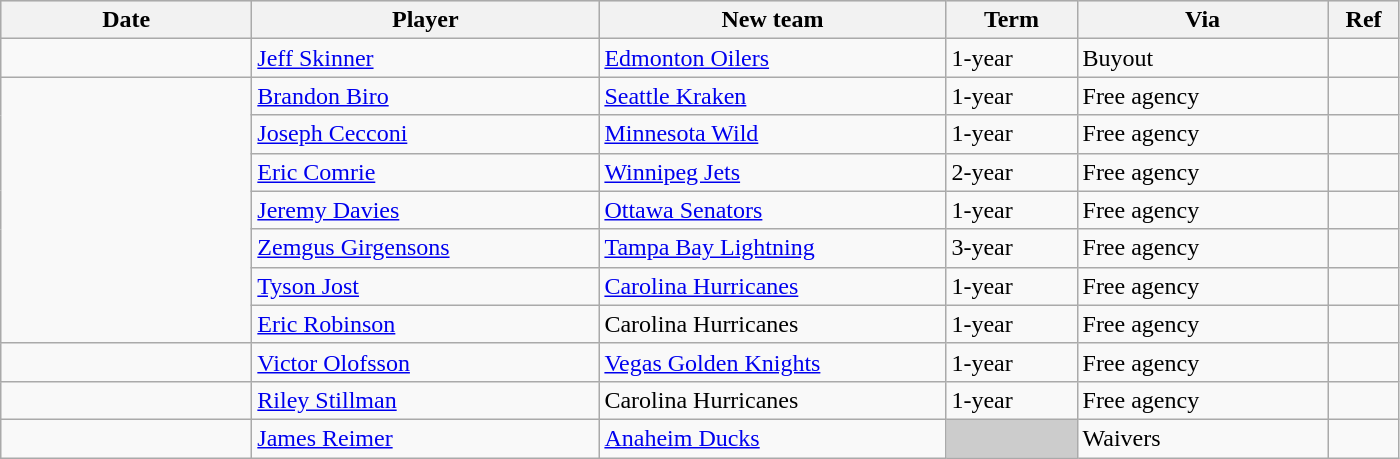<table class="wikitable">
<tr style="background:#ddd; text-align:center;">
<th style="width: 10em;">Date</th>
<th style="width: 14em;">Player</th>
<th style="width: 14em;">New team</th>
<th style="width: 5em;">Term</th>
<th style="width: 10em;">Via</th>
<th style="width: 2.5em;">Ref</th>
</tr>
<tr>
<td></td>
<td><a href='#'>Jeff Skinner</a></td>
<td><a href='#'>Edmonton Oilers</a></td>
<td>1-year</td>
<td>Buyout</td>
<td></td>
</tr>
<tr>
<td rowspan=7></td>
<td><a href='#'>Brandon Biro</a></td>
<td><a href='#'>Seattle Kraken</a></td>
<td>1-year</td>
<td>Free agency</td>
<td></td>
</tr>
<tr>
<td><a href='#'>Joseph Cecconi</a></td>
<td><a href='#'>Minnesota Wild</a></td>
<td>1-year</td>
<td>Free agency</td>
<td></td>
</tr>
<tr>
<td><a href='#'>Eric Comrie</a></td>
<td><a href='#'>Winnipeg Jets</a></td>
<td>2-year</td>
<td>Free agency</td>
<td></td>
</tr>
<tr>
<td><a href='#'>Jeremy Davies</a></td>
<td><a href='#'>Ottawa Senators</a></td>
<td>1-year</td>
<td>Free agency</td>
<td></td>
</tr>
<tr>
<td><a href='#'>Zemgus Girgensons</a></td>
<td><a href='#'>Tampa Bay Lightning</a></td>
<td>3-year</td>
<td>Free agency</td>
<td></td>
</tr>
<tr>
<td><a href='#'>Tyson Jost</a></td>
<td><a href='#'>Carolina Hurricanes</a></td>
<td>1-year</td>
<td>Free agency</td>
<td></td>
</tr>
<tr>
<td><a href='#'>Eric Robinson</a></td>
<td>Carolina Hurricanes</td>
<td>1-year</td>
<td>Free agency</td>
<td></td>
</tr>
<tr>
<td></td>
<td><a href='#'>Victor Olofsson</a></td>
<td><a href='#'>Vegas Golden Knights</a></td>
<td>1-year</td>
<td>Free agency</td>
<td></td>
</tr>
<tr>
<td></td>
<td><a href='#'>Riley Stillman</a></td>
<td>Carolina Hurricanes</td>
<td>1-year</td>
<td>Free agency</td>
<td></td>
</tr>
<tr>
<td></td>
<td><a href='#'>James Reimer</a></td>
<td><a href='#'>Anaheim Ducks</a></td>
<td style="background:#ccc;"></td>
<td>Waivers</td>
<td></td>
</tr>
</table>
